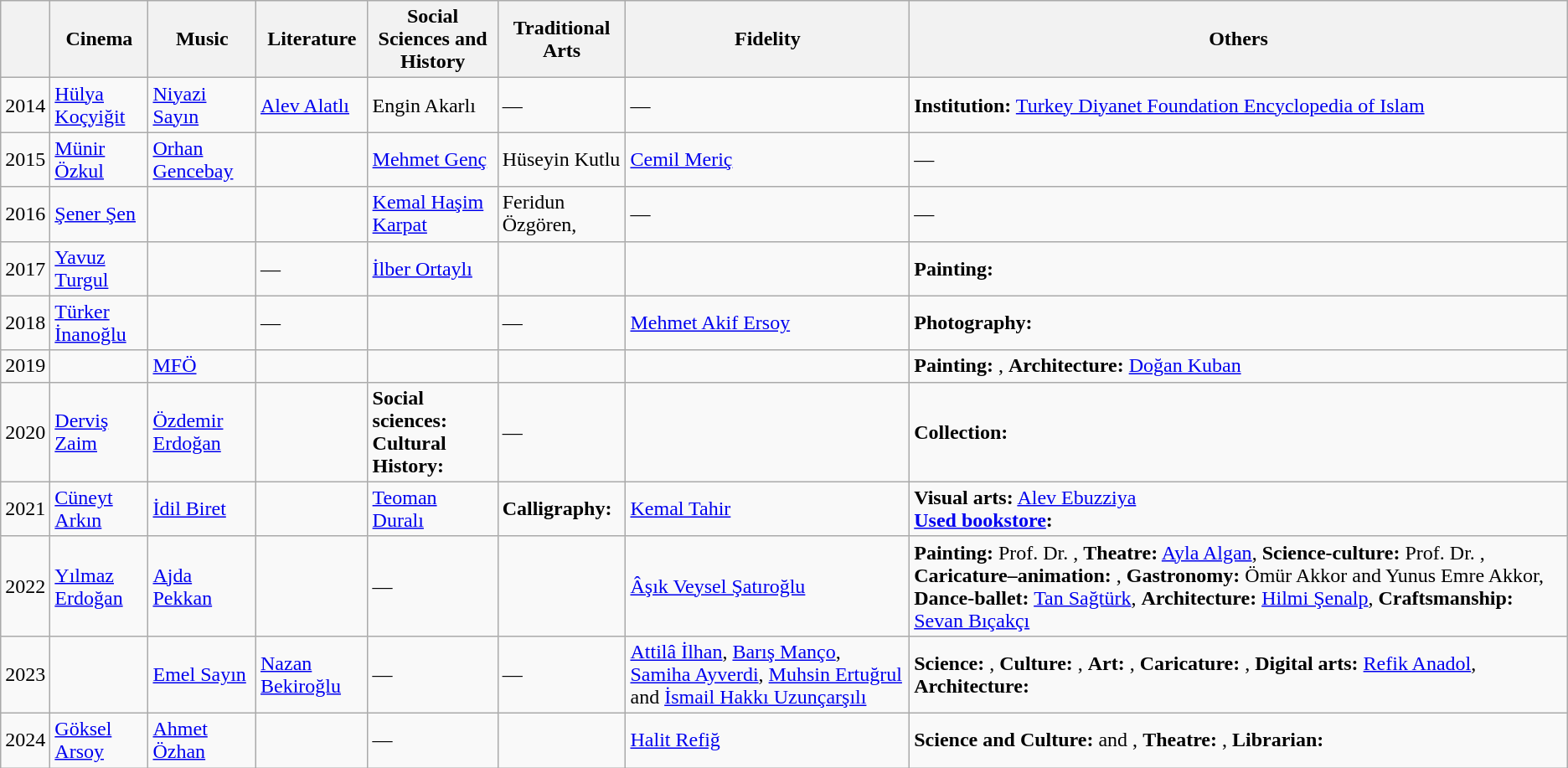<table class="wikitable">
<tr>
<th></th>
<th>Cinema</th>
<th>Music</th>
<th>Literature</th>
<th>Social Sciences and History</th>
<th>Traditional Arts</th>
<th>Fidelity</th>
<th>Others</th>
</tr>
<tr>
<td>2014</td>
<td><a href='#'>Hülya Koçyiğit</a></td>
<td><a href='#'>Niyazi Sayın</a></td>
<td><a href='#'>Alev Alatlı</a></td>
<td>Engin Akarlı</td>
<td>—</td>
<td>—</td>
<td><strong>Institution:</strong> <a href='#'>Turkey Diyanet Foundation Encyclopedia of Islam</a></td>
</tr>
<tr>
<td>2015</td>
<td><a href='#'>Münir Özkul</a></td>
<td><a href='#'>Orhan Gencebay</a></td>
<td></td>
<td><a href='#'>Mehmet Genç</a></td>
<td>Hüseyin Kutlu</td>
<td><a href='#'>Cemil Meriç</a></td>
<td>—</td>
</tr>
<tr>
<td>2016</td>
<td><a href='#'>Şener Şen</a></td>
<td></td>
<td></td>
<td><a href='#'>Kemal Haşim Karpat</a></td>
<td>Feridun Özgören, </td>
<td>—</td>
<td>—</td>
</tr>
<tr>
<td>2017</td>
<td><a href='#'>Yavuz Turgul</a></td>
<td></td>
<td>—</td>
<td><a href='#'>İlber Ortaylı</a></td>
<td></td>
<td></td>
<td><strong>Painting:</strong> </td>
</tr>
<tr>
<td>2018</td>
<td><a href='#'>Türker İnanoğlu</a></td>
<td></td>
<td>—</td>
<td></td>
<td>—</td>
<td><a href='#'>Mehmet Akif Ersoy</a></td>
<td><strong>Photography:</strong> </td>
</tr>
<tr>
<td>2019</td>
<td></td>
<td><a href='#'>MFÖ</a></td>
<td></td>
<td></td>
<td></td>
<td></td>
<td><strong>Painting:</strong> , <strong>Architecture:</strong> <a href='#'>Doğan Kuban</a></td>
</tr>
<tr>
<td>2020</td>
<td><a href='#'>Derviş Zaim</a></td>
<td><a href='#'>Özdemir Erdoğan</a></td>
<td></td>
<td><strong>Social sciences:</strong> <br><strong>Cultural History:</strong> </td>
<td>—</td>
<td></td>
<td><strong>Collection:</strong> </td>
</tr>
<tr>
<td>2021</td>
<td><a href='#'>Cüneyt Arkın</a></td>
<td><a href='#'>İdil Biret</a></td>
<td></td>
<td><a href='#'>Teoman Duralı</a></td>
<td><strong>Calligraphy:</strong> </td>
<td><a href='#'>Kemal Tahir</a></td>
<td><strong>Visual arts:</strong> <a href='#'>Alev Ebuzziya</a><br><strong><a href='#'>Used bookstore</a>:</strong> </td>
</tr>
<tr>
<td>2022</td>
<td><a href='#'>Yılmaz Erdoğan</a></td>
<td><a href='#'>Ajda Pekkan</a></td>
<td></td>
<td>—</td>
<td></td>
<td><a href='#'>Âşık Veysel Şatıroğlu</a></td>
<td><strong>Painting:</strong> Prof. Dr. , <strong>Theatre:</strong> <a href='#'>Ayla Algan</a>, <strong>Science-culture:</strong> Prof. Dr. , <strong>Caricature–animation:</strong> , <strong>Gastronomy:</strong> Ömür Akkor and Yunus Emre Akkor, <strong>Dance-ballet:</strong> <a href='#'>Tan Sağtürk</a>, <strong>Architecture:</strong> <a href='#'>Hilmi Şenalp</a>, <strong>Craftsmanship:</strong> <a href='#'>Sevan Bıçakçı</a></td>
</tr>
<tr>
<td>2023</td>
<td></td>
<td><a href='#'>Emel Sayın</a></td>
<td><a href='#'>Nazan Bekiroğlu</a></td>
<td>—</td>
<td>—</td>
<td><a href='#'>Attilâ İlhan</a>, <a href='#'>Barış Manço</a>, <a href='#'>Samiha Ayverdi</a>, <a href='#'>Muhsin Ertuğrul</a> and <a href='#'>İsmail Hakkı Uzunçarşılı</a></td>
<td><strong>Science:</strong> , <strong>Culture:</strong> , <strong>Art:</strong> , <strong>Caricature:</strong> , <strong>Digital arts:</strong> <a href='#'>Refik Anadol</a>, <strong>Architecture:</strong> </td>
</tr>
<tr>
<td>2024</td>
<td><a href='#'>Göksel Arsoy</a></td>
<td><a href='#'>Ahmet Özhan</a></td>
<td></td>
<td>—</td>
<td></td>
<td><a href='#'>Halit Refiğ</a></td>
<td><strong>Science and Culture:</strong>  and , <strong>Theatre:</strong> , <strong>Librarian:</strong> </td>
</tr>
</table>
